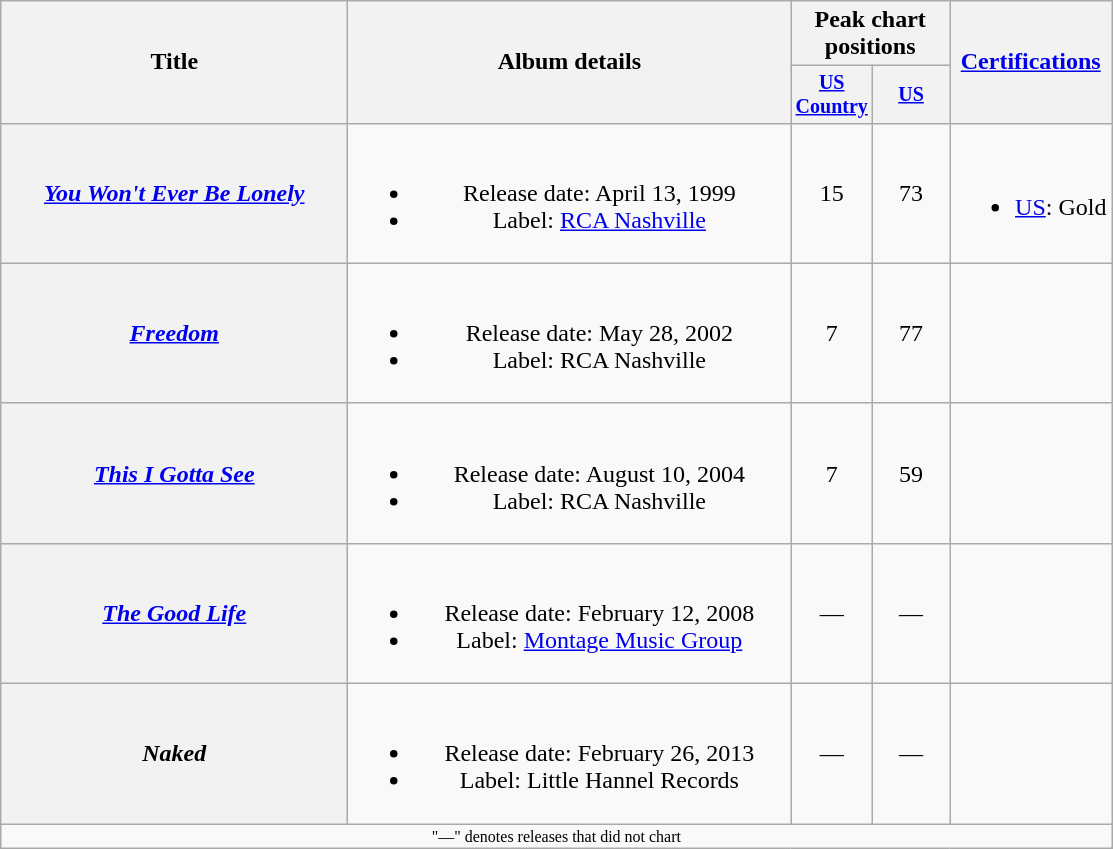<table class="wikitable plainrowheaders" style="text-align:center;">
<tr>
<th rowspan=2 style="width:14em;">Title</th>
<th rowspan=2 style="width:18em;">Album details</th>
<th colspan=2>Peak chart<br>positions</th>
<th rowspan=2><a href='#'>Certifications</a><br></th>
</tr>
<tr style="font-size:smaller;">
<th style="width:45px;"><a href='#'>US Country</a></th>
<th style="width:45px;"><a href='#'>US</a></th>
</tr>
<tr>
<th scope="row"><em><a href='#'>You Won't Ever Be Lonely</a></em></th>
<td><br><ul><li>Release date: April 13, 1999</li><li>Label: <a href='#'>RCA Nashville</a></li></ul></td>
<td>15</td>
<td>73</td>
<td style="text-align:left;"><br><ul><li><a href='#'>US</a>: Gold</li></ul></td>
</tr>
<tr>
<th scope="row"><em><a href='#'>Freedom</a></em></th>
<td><br><ul><li>Release date: May 28, 2002</li><li>Label: RCA Nashville</li></ul></td>
<td>7</td>
<td>77</td>
<td></td>
</tr>
<tr>
<th scope="row"><em><a href='#'>This I Gotta See</a></em></th>
<td><br><ul><li>Release date: August 10, 2004</li><li>Label: RCA Nashville</li></ul></td>
<td>7</td>
<td>59</td>
<td></td>
</tr>
<tr>
<th scope="row"><em><a href='#'>The Good Life</a></em></th>
<td><br><ul><li>Release date: February 12, 2008</li><li>Label: <a href='#'>Montage Music Group</a></li></ul></td>
<td>—</td>
<td>—</td>
<td></td>
</tr>
<tr>
<th scope="row"><em>Naked</em></th>
<td><br><ul><li>Release date: February 26, 2013</li><li>Label: Little Hannel Records</li></ul></td>
<td>—</td>
<td>—</td>
<td></td>
</tr>
<tr>
<td colspan=5 style="font-size:8pt">"—" denotes releases that did not chart</td>
</tr>
</table>
